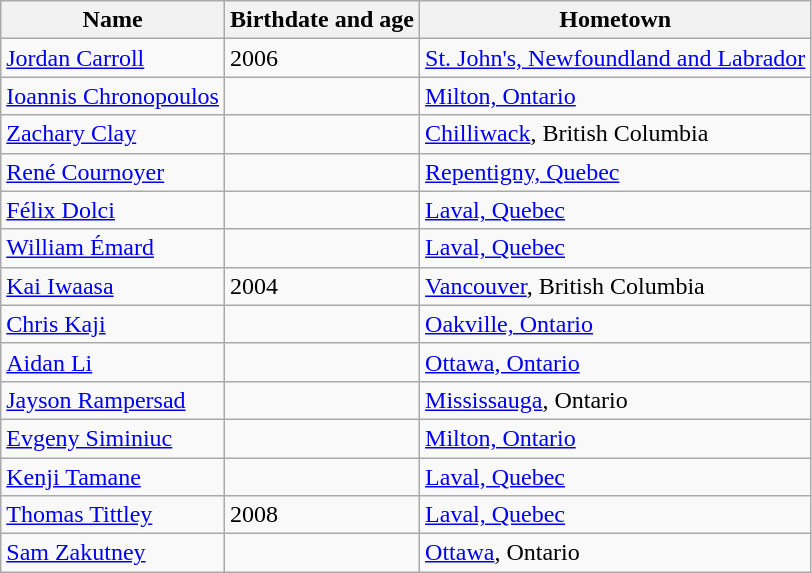<table class="wikitable sortable">
<tr>
<th>Name</th>
<th>Birthdate and age</th>
<th>Hometown</th>
</tr>
<tr>
<td><a href='#'>Jordan Carroll</a></td>
<td>2006</td>
<td><a href='#'>St. John's, Newfoundland and Labrador</a></td>
</tr>
<tr>
<td><a href='#'>Ioannis Chronopoulos</a></td>
<td></td>
<td><a href='#'>Milton, Ontario</a></td>
</tr>
<tr>
<td><a href='#'>Zachary Clay</a></td>
<td></td>
<td><a href='#'>Chilliwack</a>, British Columbia</td>
</tr>
<tr>
<td><a href='#'>René Cournoyer</a></td>
<td></td>
<td><a href='#'>Repentigny, Quebec</a></td>
</tr>
<tr>
<td><a href='#'>Félix Dolci</a></td>
<td></td>
<td><a href='#'>Laval, Quebec</a></td>
</tr>
<tr>
<td><a href='#'>William Émard</a></td>
<td></td>
<td><a href='#'>Laval, Quebec</a></td>
</tr>
<tr>
<td><a href='#'>Kai Iwaasa</a></td>
<td>2004</td>
<td><a href='#'>Vancouver</a>, British Columbia</td>
</tr>
<tr>
<td><a href='#'>Chris Kaji</a></td>
<td></td>
<td><a href='#'>Oakville, Ontario</a></td>
</tr>
<tr>
<td><a href='#'>Aidan Li</a></td>
<td></td>
<td><a href='#'>Ottawa, Ontario</a></td>
</tr>
<tr>
<td><a href='#'>Jayson Rampersad</a></td>
<td></td>
<td><a href='#'>Mississauga</a>, Ontario</td>
</tr>
<tr>
<td><a href='#'>Evgeny Siminiuc</a></td>
<td></td>
<td><a href='#'>Milton, Ontario</a></td>
</tr>
<tr>
<td><a href='#'>Kenji Tamane</a></td>
<td></td>
<td><a href='#'>Laval, Quebec</a></td>
</tr>
<tr>
<td><a href='#'>Thomas Tittley</a></td>
<td>2008</td>
<td><a href='#'>Laval, Quebec</a></td>
</tr>
<tr>
<td><a href='#'>Sam Zakutney</a></td>
<td></td>
<td><a href='#'>Ottawa</a>, Ontario</td>
</tr>
</table>
